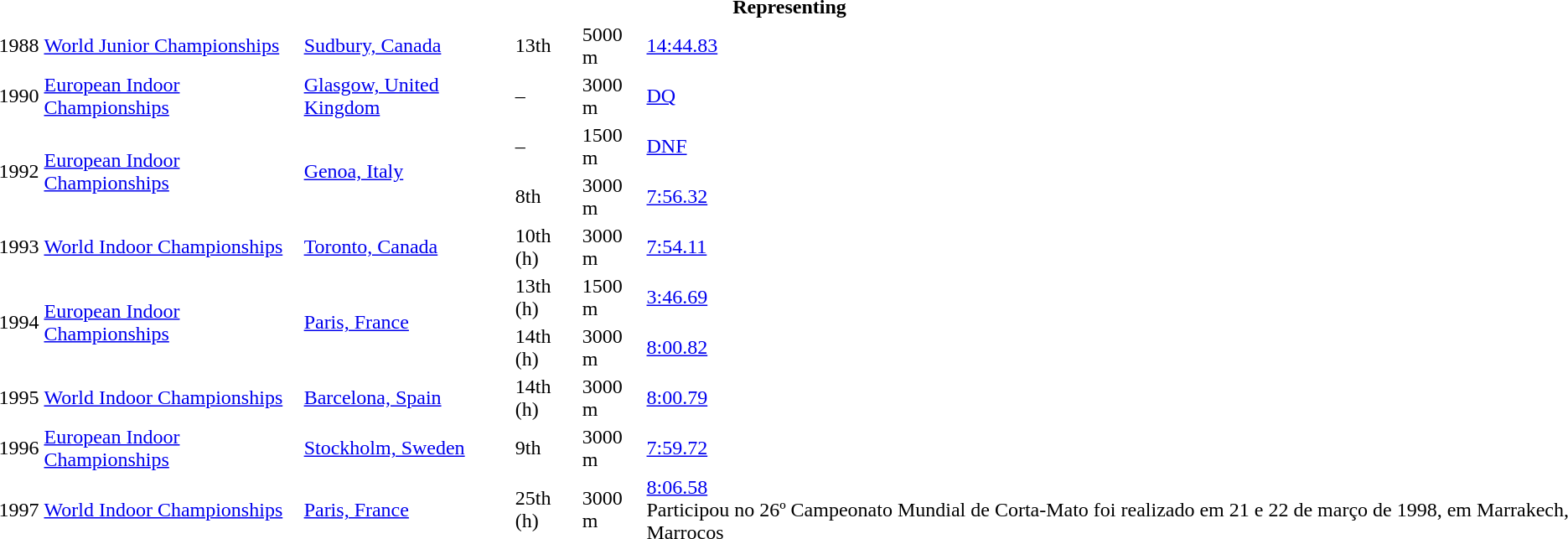<table>
<tr>
<th colspan="6">Representing </th>
</tr>
<tr>
<td>1988</td>
<td><a href='#'>World Junior Championships</a></td>
<td><a href='#'>Sudbury, Canada</a></td>
<td>13th</td>
<td>5000 m</td>
<td><a href='#'>14:44.83</a></td>
</tr>
<tr>
<td>1990</td>
<td><a href='#'>European Indoor Championships</a></td>
<td><a href='#'>Glasgow, United Kingdom</a></td>
<td>–</td>
<td>3000 m</td>
<td><a href='#'>DQ</a></td>
</tr>
<tr>
<td rowspan=2>1992</td>
<td rowspan=2><a href='#'>European Indoor Championships</a></td>
<td rowspan=2><a href='#'>Genoa, Italy</a></td>
<td>–</td>
<td>1500 m</td>
<td><a href='#'>DNF</a></td>
</tr>
<tr>
<td>8th</td>
<td>3000 m</td>
<td><a href='#'>7:56.32</a></td>
</tr>
<tr>
<td>1993</td>
<td><a href='#'>World Indoor Championships</a></td>
<td><a href='#'>Toronto, Canada</a></td>
<td>10th (h)</td>
<td>3000 m</td>
<td><a href='#'>7:54.11</a></td>
</tr>
<tr>
<td rowspan=2>1994</td>
<td rowspan=2><a href='#'>European Indoor Championships</a></td>
<td rowspan=2><a href='#'>Paris, France</a></td>
<td>13th (h)</td>
<td>1500 m</td>
<td><a href='#'>3:46.69</a></td>
</tr>
<tr>
<td>14th (h)</td>
<td>3000 m</td>
<td><a href='#'>8:00.82</a></td>
</tr>
<tr>
<td>1995</td>
<td><a href='#'>World Indoor Championships</a></td>
<td><a href='#'>Barcelona, Spain</a></td>
<td>14th (h)</td>
<td>3000 m</td>
<td><a href='#'>8:00.79</a></td>
</tr>
<tr>
<td>1996</td>
<td><a href='#'>European Indoor Championships</a></td>
<td><a href='#'>Stockholm, Sweden</a></td>
<td>9th</td>
<td>3000 m</td>
<td><a href='#'>7:59.72</a></td>
</tr>
<tr>
<td>1997</td>
<td><a href='#'>World Indoor Championships</a></td>
<td><a href='#'>Paris, France</a></td>
<td>25th (h)</td>
<td>3000 m</td>
<td><a href='#'>8:06.58</a><br>Participou no 26º Campeonato Mundial de Corta-Mato foi realizado em 21 e 22 de março de 1998, em Marrakech, Marrocos</td>
</tr>
</table>
